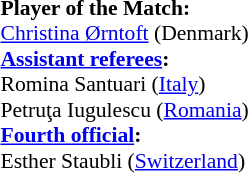<table width=100% style="font-size: 90%">
<tr>
<td><br><strong>Player of the Match:</strong>
<br><a href='#'>Christina Ørntoft</a> (Denmark)<br><strong><a href='#'>Assistant referees</a>:</strong>
<br>Romina Santuari (<a href='#'>Italy</a>)
<br>Petruţa Iugulescu (<a href='#'>Romania</a>)
<br><strong><a href='#'>Fourth official</a>:</strong>
<br>Esther Staubli (<a href='#'>Switzerland</a>)</td>
</tr>
</table>
